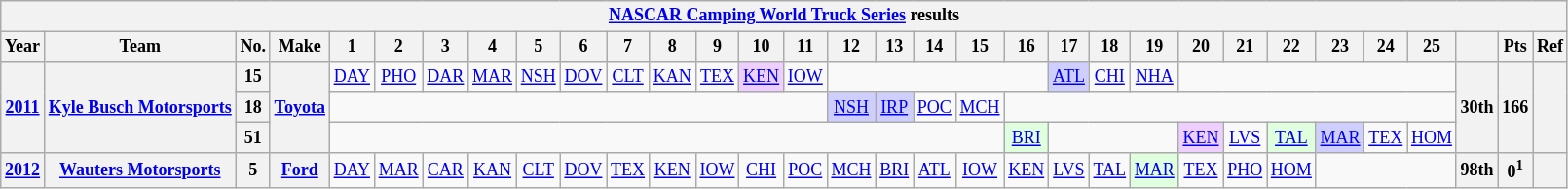<table class="wikitable" style="text-align:center; font-size:75%">
<tr>
<th colspan=32><a href='#'>NASCAR Camping World Truck Series</a> results</th>
</tr>
<tr>
<th>Year</th>
<th>Team</th>
<th>No.</th>
<th>Make</th>
<th>1</th>
<th>2</th>
<th>3</th>
<th>4</th>
<th>5</th>
<th>6</th>
<th>7</th>
<th>8</th>
<th>9</th>
<th>10</th>
<th>11</th>
<th>12</th>
<th>13</th>
<th>14</th>
<th>15</th>
<th>16</th>
<th>17</th>
<th>18</th>
<th>19</th>
<th>20</th>
<th>21</th>
<th>22</th>
<th>23</th>
<th>24</th>
<th>25</th>
<th></th>
<th>Pts</th>
<th>Ref</th>
</tr>
<tr>
<th rowspan=3><a href='#'>2011</a></th>
<th rowspan=3><a href='#'>Kyle Busch Motorsports</a></th>
<th>15</th>
<th rowspan=3><a href='#'>Toyota</a></th>
<td><a href='#'>DAY</a></td>
<td><a href='#'>PHO</a></td>
<td><a href='#'>DAR</a></td>
<td><a href='#'>MAR</a></td>
<td><a href='#'>NSH</a></td>
<td><a href='#'>DOV</a></td>
<td><a href='#'>CLT</a></td>
<td><a href='#'>KAN</a></td>
<td><a href='#'>TEX</a></td>
<td style="background:#EFCFFF;"><a href='#'>KEN</a><br></td>
<td><a href='#'>IOW</a></td>
<td colspan=5></td>
<td style="background:#CFCFFF;"><a href='#'>ATL</a><br></td>
<td><a href='#'>CHI</a></td>
<td><a href='#'>NHA</a></td>
<td colspan=6></td>
<th rowspan=3>30th</th>
<th rowspan=3>166</th>
<th rowspan=3></th>
</tr>
<tr>
<th>18</th>
<td colspan=11></td>
<td style="background:#CFCFFF;"><a href='#'>NSH</a><br></td>
<td style="background:#CFCFFF;"><a href='#'>IRP</a><br></td>
<td><a href='#'>POC</a></td>
<td><a href='#'>MCH</a></td>
<td colspan=10></td>
</tr>
<tr>
<th>51</th>
<td colspan=15></td>
<td style="background:#DFFFDF;"><a href='#'>BRI</a><br></td>
<td colspan=3></td>
<td style="background:#EFCFFF;"><a href='#'>KEN</a><br></td>
<td><a href='#'>LVS</a></td>
<td style="background:#DFFFDF;"><a href='#'>TAL</a><br></td>
<td style="background:#CFCFFF;"><a href='#'>MAR</a><br></td>
<td><a href='#'>TEX</a></td>
<td><a href='#'>HOM</a></td>
</tr>
<tr>
<th><a href='#'>2012</a></th>
<th><a href='#'>Wauters Motorsports</a></th>
<th>5</th>
<th><a href='#'>Ford</a></th>
<td><a href='#'>DAY</a></td>
<td><a href='#'>MAR</a></td>
<td><a href='#'>CAR</a></td>
<td><a href='#'>KAN</a></td>
<td><a href='#'>CLT</a></td>
<td><a href='#'>DOV</a></td>
<td><a href='#'>TEX</a></td>
<td><a href='#'>KEN</a></td>
<td><a href='#'>IOW</a></td>
<td><a href='#'>CHI</a></td>
<td><a href='#'>POC</a></td>
<td><a href='#'>MCH</a></td>
<td><a href='#'>BRI</a></td>
<td><a href='#'>ATL</a></td>
<td><a href='#'>IOW</a></td>
<td><a href='#'>KEN</a></td>
<td><a href='#'>LVS</a></td>
<td><a href='#'>TAL</a></td>
<td style="background:#DFFFDF;"><a href='#'>MAR</a><br></td>
<td><a href='#'>TEX</a></td>
<td><a href='#'>PHO</a></td>
<td><a href='#'>HOM</a></td>
<td colspan=3></td>
<th>98th</th>
<th>0<sup>1</sup></th>
<th></th>
</tr>
</table>
